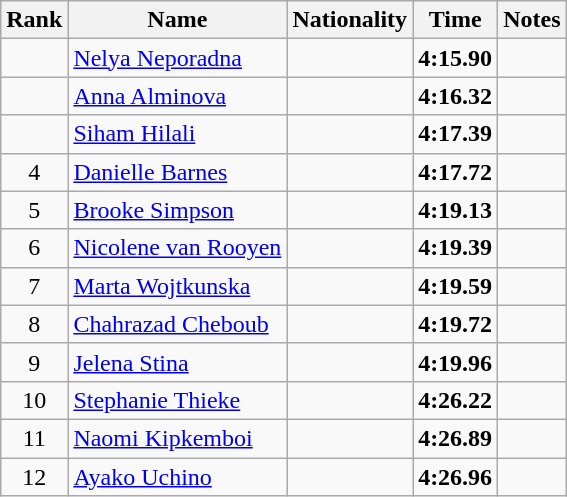<table class="wikitable sortable" style="text-align:center">
<tr>
<th>Rank</th>
<th>Name</th>
<th>Nationality</th>
<th>Time</th>
<th>Notes</th>
</tr>
<tr>
<td></td>
<td align=left><a href='#'>Nelya Neporadna</a></td>
<td align=left></td>
<td><strong>4:15.90</strong></td>
<td></td>
</tr>
<tr>
<td></td>
<td align=left><a href='#'>Anna Alminova</a></td>
<td align=left></td>
<td><strong>4:16.32</strong></td>
<td></td>
</tr>
<tr>
<td></td>
<td align=left><a href='#'>Siham Hilali</a></td>
<td align=left></td>
<td><strong>4:17.39</strong></td>
<td></td>
</tr>
<tr>
<td>4</td>
<td align=left><a href='#'>Danielle Barnes</a></td>
<td align=left></td>
<td><strong>4:17.72</strong></td>
<td></td>
</tr>
<tr>
<td>5</td>
<td align=left><a href='#'>Brooke Simpson</a></td>
<td align=left></td>
<td><strong>4:19.13</strong></td>
<td></td>
</tr>
<tr>
<td>6</td>
<td align=left><a href='#'>Nicolene van Rooyen</a></td>
<td align=left></td>
<td><strong>4:19.39</strong></td>
<td></td>
</tr>
<tr>
<td>7</td>
<td align=left><a href='#'>Marta Wojtkunska</a></td>
<td align=left></td>
<td><strong>4:19.59</strong></td>
<td></td>
</tr>
<tr>
<td>8</td>
<td align=left><a href='#'>Chahrazad Cheboub</a></td>
<td align=left></td>
<td><strong>4:19.72</strong></td>
<td></td>
</tr>
<tr>
<td>9</td>
<td align=left><a href='#'>Jelena Stina</a></td>
<td align=left></td>
<td><strong>4:19.96</strong></td>
<td></td>
</tr>
<tr>
<td>10</td>
<td align=left><a href='#'>Stephanie Thieke</a></td>
<td align=left></td>
<td><strong>4:26.22</strong></td>
<td></td>
</tr>
<tr>
<td>11</td>
<td align=left><a href='#'>Naomi Kipkemboi</a></td>
<td align=left></td>
<td><strong>4:26.89</strong></td>
<td></td>
</tr>
<tr>
<td>12</td>
<td align=left><a href='#'>Ayako Uchino</a></td>
<td align=left></td>
<td><strong>4:26.96</strong></td>
<td></td>
</tr>
</table>
